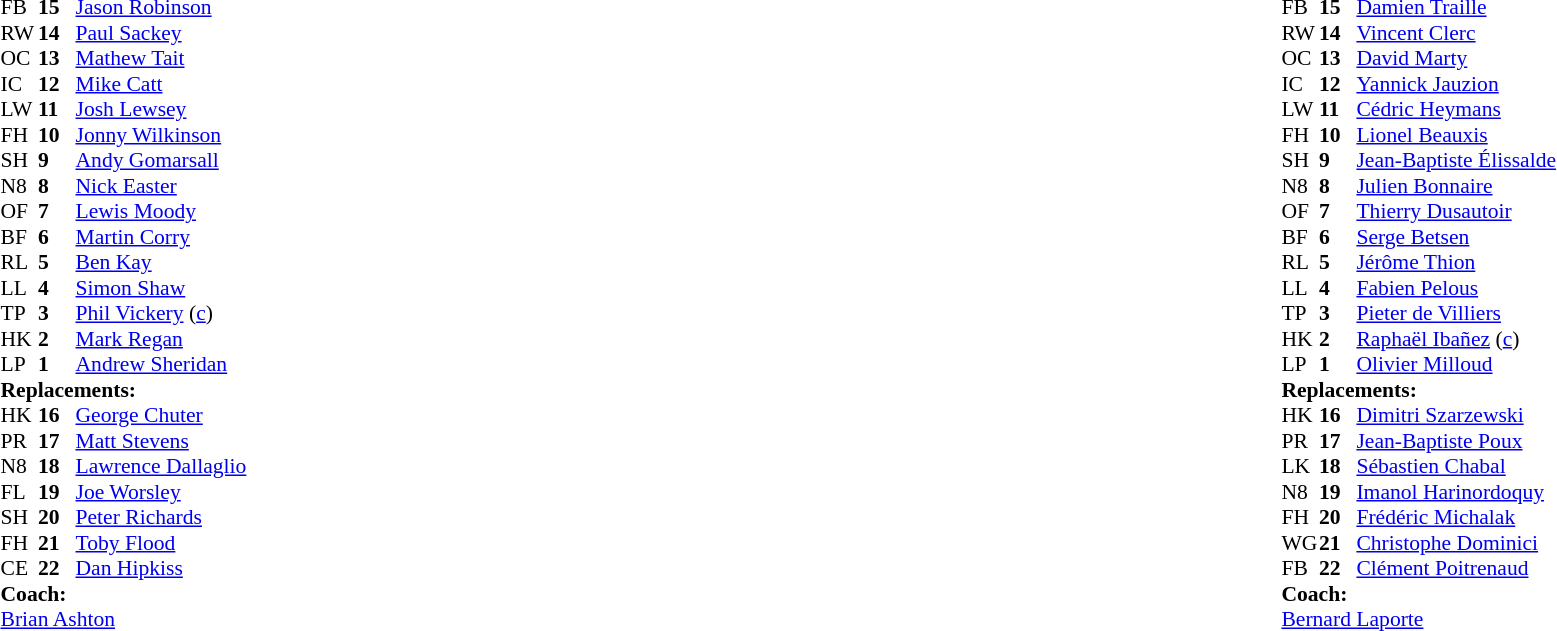<table width="100%">
<tr>
<td valign="top" width="50%"><br><table style="font-size: 90%" cellspacing="0" cellpadding="0">
<tr>
<th width="25"></th>
<th width="25"></th>
</tr>
<tr>
<td>FB</td>
<td><strong>15</strong></td>
<td><a href='#'>Jason Robinson</a></td>
</tr>
<tr>
<td>RW</td>
<td><strong>14</strong></td>
<td><a href='#'>Paul Sackey</a></td>
</tr>
<tr>
<td>OC</td>
<td><strong>13</strong></td>
<td><a href='#'>Mathew Tait</a></td>
</tr>
<tr>
<td>IC</td>
<td><strong>12</strong></td>
<td><a href='#'>Mike Catt</a></td>
<td></td>
<td></td>
</tr>
<tr>
<td>LW</td>
<td><strong>11</strong></td>
<td><a href='#'>Josh Lewsey</a></td>
<td></td>
<td></td>
</tr>
<tr>
<td>FH</td>
<td><strong>10</strong></td>
<td><a href='#'>Jonny Wilkinson</a></td>
</tr>
<tr>
<td>SH</td>
<td><strong>9</strong></td>
<td><a href='#'>Andy Gomarsall</a></td>
<td></td>
<td></td>
</tr>
<tr>
<td>N8</td>
<td><strong>8</strong></td>
<td><a href='#'>Nick Easter</a></td>
<td></td>
<td></td>
</tr>
<tr>
<td>OF</td>
<td><strong>7</strong></td>
<td><a href='#'>Lewis Moody</a></td>
<td></td>
<td></td>
</tr>
<tr>
<td>BF</td>
<td><strong>6</strong></td>
<td><a href='#'>Martin Corry</a></td>
</tr>
<tr>
<td>RL</td>
<td><strong>5</strong></td>
<td><a href='#'>Ben Kay</a></td>
</tr>
<tr>
<td>LL</td>
<td><strong>4</strong></td>
<td><a href='#'>Simon Shaw</a></td>
</tr>
<tr>
<td>TP</td>
<td><strong>3</strong></td>
<td><a href='#'>Phil Vickery</a> (<a href='#'>c</a>)</td>
<td></td>
<td></td>
</tr>
<tr>
<td>HK</td>
<td><strong>2</strong></td>
<td><a href='#'>Mark Regan</a></td>
<td></td>
<td></td>
</tr>
<tr>
<td>LP</td>
<td><strong>1</strong></td>
<td><a href='#'>Andrew Sheridan</a></td>
</tr>
<tr>
<td colspan=3><strong>Replacements:</strong></td>
</tr>
<tr>
<td>HK</td>
<td><strong>16</strong></td>
<td><a href='#'>George Chuter</a></td>
<td></td>
<td></td>
</tr>
<tr>
<td>PR</td>
<td><strong>17</strong></td>
<td><a href='#'>Matt Stevens</a></td>
<td></td>
<td></td>
</tr>
<tr>
<td>N8</td>
<td><strong>18</strong></td>
<td><a href='#'>Lawrence Dallaglio</a></td>
<td></td>
<td></td>
</tr>
<tr>
<td>FL</td>
<td><strong>19</strong></td>
<td><a href='#'>Joe Worsley</a></td>
<td></td>
<td></td>
</tr>
<tr>
<td>SH</td>
<td><strong>20</strong></td>
<td><a href='#'>Peter Richards</a></td>
<td></td>
<td></td>
</tr>
<tr>
<td>FH</td>
<td><strong>21</strong></td>
<td><a href='#'>Toby Flood</a></td>
<td></td>
<td></td>
</tr>
<tr>
<td>CE</td>
<td><strong>22</strong></td>
<td><a href='#'>Dan Hipkiss</a></td>
<td></td>
<td></td>
</tr>
<tr>
<td colspan=3><strong>Coach:</strong></td>
</tr>
<tr>
<td colspan="4"> <a href='#'>Brian Ashton</a></td>
</tr>
</table>
</td>
<td valign="top"></td>
<td valign="top" width="50%"><br><table style="font-size: 90%" cellspacing="0" cellpadding="0" align="center">
<tr>
<th width="25"></th>
<th width="25"></th>
</tr>
<tr>
<td>FB</td>
<td><strong>15</strong></td>
<td><a href='#'>Damien Traille</a></td>
</tr>
<tr>
<td>RW</td>
<td><strong>14</strong></td>
<td><a href='#'>Vincent Clerc</a></td>
</tr>
<tr>
<td>OC</td>
<td><strong>13</strong></td>
<td><a href='#'>David Marty</a></td>
</tr>
<tr>
<td>IC</td>
<td><strong>12</strong></td>
<td><a href='#'>Yannick Jauzion</a></td>
</tr>
<tr>
<td>LW</td>
<td><strong>11</strong></td>
<td><a href='#'>Cédric Heymans</a></td>
<td></td>
<td></td>
</tr>
<tr>
<td>FH</td>
<td><strong>10</strong></td>
<td><a href='#'>Lionel Beauxis</a></td>
<td></td>
<td></td>
</tr>
<tr>
<td>SH</td>
<td><strong>9</strong></td>
<td><a href='#'>Jean-Baptiste Élissalde</a></td>
</tr>
<tr>
<td>N8</td>
<td><strong>8</strong></td>
<td><a href='#'>Julien Bonnaire</a></td>
</tr>
<tr>
<td>OF</td>
<td><strong>7</strong></td>
<td><a href='#'>Thierry Dusautoir</a></td>
</tr>
<tr>
<td>BF</td>
<td><strong>6</strong></td>
<td><a href='#'>Serge Betsen</a></td>
<td></td>
<td></td>
</tr>
<tr>
<td>RL</td>
<td><strong>5</strong></td>
<td><a href='#'>Jérôme Thion</a></td>
</tr>
<tr>
<td>LL</td>
<td><strong>4</strong></td>
<td><a href='#'>Fabien Pelous</a></td>
<td></td>
<td></td>
</tr>
<tr>
<td>TP</td>
<td><strong>3</strong></td>
<td><a href='#'>Pieter de Villiers</a></td>
<td></td>
<td></td>
</tr>
<tr>
<td>HK</td>
<td><strong>2</strong></td>
<td><a href='#'>Raphaël Ibañez</a> (<a href='#'>c</a>)</td>
<td></td>
<td></td>
</tr>
<tr>
<td>LP</td>
<td><strong>1</strong></td>
<td><a href='#'>Olivier Milloud</a></td>
</tr>
<tr>
<td colspan=3><strong>Replacements:</strong></td>
</tr>
<tr>
<td>HK</td>
<td><strong>16</strong></td>
<td><a href='#'>Dimitri Szarzewski</a></td>
<td></td>
<td></td>
</tr>
<tr>
<td>PR</td>
<td><strong>17</strong></td>
<td><a href='#'>Jean-Baptiste Poux</a></td>
<td></td>
<td></td>
</tr>
<tr>
<td>LK</td>
<td><strong>18</strong></td>
<td><a href='#'>Sébastien Chabal</a></td>
<td></td>
<td></td>
</tr>
<tr>
<td>N8</td>
<td><strong>19</strong></td>
<td><a href='#'>Imanol Harinordoquy</a></td>
<td></td>
<td></td>
</tr>
<tr>
<td>FH</td>
<td><strong>20</strong></td>
<td><a href='#'>Frédéric Michalak</a></td>
<td></td>
<td></td>
</tr>
<tr>
<td>WG</td>
<td><strong>21</strong></td>
<td><a href='#'>Christophe Dominici</a></td>
<td></td>
<td></td>
</tr>
<tr>
<td>FB</td>
<td><strong>22</strong></td>
<td><a href='#'>Clément Poitrenaud</a></td>
</tr>
<tr>
<td colspan=3><strong>Coach:</strong></td>
</tr>
<tr>
<td colspan="4"> <a href='#'>Bernard Laporte</a></td>
</tr>
</table>
</td>
</tr>
</table>
